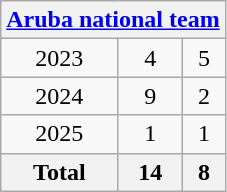<table class="wikitable" style="text-align:center">
<tr>
<th colspan=3><a href='#'>Aruba national team</a></th>
</tr>
<tr>
<td>2023</td>
<td>4</td>
<td>5</td>
</tr>
<tr>
<td>2024</td>
<td>9</td>
<td>2</td>
</tr>
<tr>
<td>2025</td>
<td>1</td>
<td>1</td>
</tr>
<tr>
<th>Total</th>
<th>14</th>
<th>8</th>
</tr>
</table>
